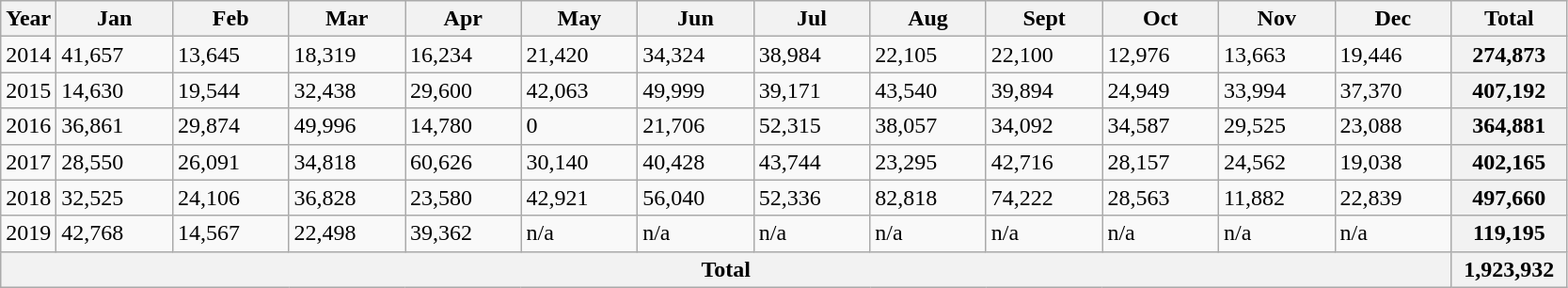<table class=wikitable>
<tr>
<th>Year</th>
<th style="width:75px;">Jan</th>
<th style="width:75px;">Feb</th>
<th style="width:75px;">Mar</th>
<th style="width:75px;">Apr</th>
<th style="width:75px;">May</th>
<th style="width:75px;">Jun</th>
<th style="width:75px;">Jul</th>
<th style="width:75px;">Aug</th>
<th style="width:75px;">Sept</th>
<th style="width:75px;">Oct</th>
<th style="width:75px;">Nov</th>
<th style="width:75px;">Dec</th>
<th style="width:75px;">Total</th>
</tr>
<tr>
<td>2014</td>
<td>41,657</td>
<td>13,645</td>
<td>18,319</td>
<td>16,234</td>
<td>21,420</td>
<td>34,324</td>
<td>38,984</td>
<td>22,105</td>
<td>22,100</td>
<td>12,976</td>
<td>13,663</td>
<td>19,446</td>
<th>274,873</th>
</tr>
<tr>
<td>2015</td>
<td>14,630</td>
<td>19,544</td>
<td>32,438</td>
<td>29,600</td>
<td>42,063</td>
<td>49,999</td>
<td>39,171</td>
<td>43,540</td>
<td>39,894</td>
<td>24,949</td>
<td>33,994</td>
<td>37,370</td>
<th>407,192</th>
</tr>
<tr>
<td>2016</td>
<td>36,861</td>
<td>29,874</td>
<td>49,996</td>
<td>14,780</td>
<td>0</td>
<td>21,706</td>
<td>52,315</td>
<td>38,057</td>
<td>34,092</td>
<td>34,587</td>
<td>29,525</td>
<td>23,088</td>
<th>364,881</th>
</tr>
<tr>
<td>2017</td>
<td>28,550</td>
<td>26,091</td>
<td>34,818</td>
<td>60,626</td>
<td>30,140</td>
<td>40,428</td>
<td>43,744</td>
<td>23,295</td>
<td>42,716</td>
<td>28,157</td>
<td>24,562</td>
<td>19,038</td>
<th>402,165</th>
</tr>
<tr>
<td>2018</td>
<td>32,525</td>
<td>24,106</td>
<td>36,828</td>
<td>23,580</td>
<td>42,921</td>
<td>56,040</td>
<td>52,336</td>
<td>82,818</td>
<td>74,222</td>
<td>28,563</td>
<td>11,882</td>
<td>22,839</td>
<th>497,660</th>
</tr>
<tr>
<td>2019</td>
<td>42,768</td>
<td>14,567</td>
<td>22,498</td>
<td>39,362</td>
<td>n/a</td>
<td>n/a</td>
<td>n/a</td>
<td>n/a</td>
<td>n/a</td>
<td>n/a</td>
<td>n/a</td>
<td>n/a</td>
<th>119,195</th>
</tr>
<tr>
<th colspan="13">Total</th>
<th>1,923,932</th>
</tr>
</table>
